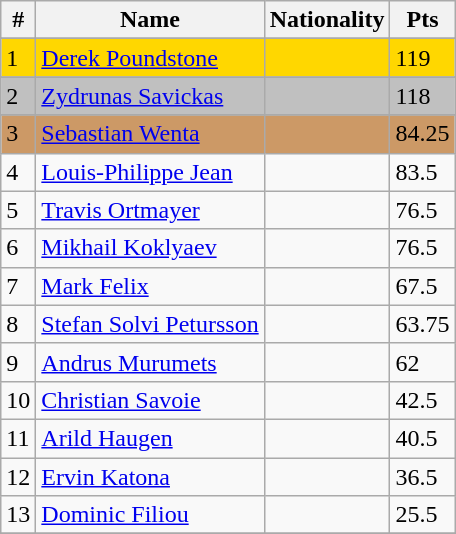<table class="wikitable">
<tr>
<th>#</th>
<th>Name</th>
<th>Nationality</th>
<th>Pts</th>
</tr>
<tr>
</tr>
<tr style="background:gold;">
<td>1</td>
<td><a href='#'>Derek Poundstone</a></td>
<td></td>
<td>119</td>
</tr>
<tr>
</tr>
<tr style="background:silver;">
<td>2</td>
<td><a href='#'>Zydrunas Savickas</a></td>
<td></td>
<td>118</td>
</tr>
<tr>
</tr>
<tr style="background:#c96;">
<td>3</td>
<td><a href='#'>Sebastian Wenta</a></td>
<td></td>
<td>84.25</td>
</tr>
<tr>
<td>4</td>
<td><a href='#'>Louis-Philippe Jean</a></td>
<td></td>
<td>83.5</td>
</tr>
<tr>
<td>5</td>
<td><a href='#'>Travis Ortmayer</a></td>
<td></td>
<td>76.5</td>
</tr>
<tr>
<td>6</td>
<td><a href='#'>Mikhail Koklyaev</a></td>
<td></td>
<td>76.5</td>
</tr>
<tr>
<td>7</td>
<td><a href='#'>Mark Felix</a></td>
<td></td>
<td>67.5</td>
</tr>
<tr>
<td>8</td>
<td><a href='#'>Stefan Solvi Petursson</a></td>
<td></td>
<td>63.75</td>
</tr>
<tr>
<td>9</td>
<td><a href='#'>Andrus Murumets</a></td>
<td></td>
<td>62</td>
</tr>
<tr>
<td>10</td>
<td><a href='#'>Christian Savoie</a></td>
<td></td>
<td>42.5</td>
</tr>
<tr>
<td>11</td>
<td><a href='#'>Arild Haugen</a></td>
<td></td>
<td>40.5</td>
</tr>
<tr>
<td>12</td>
<td><a href='#'>Ervin Katona</a></td>
<td></td>
<td>36.5</td>
</tr>
<tr>
<td>13</td>
<td><a href='#'>Dominic Filiou</a></td>
<td></td>
<td>25.5</td>
</tr>
<tr>
</tr>
</table>
